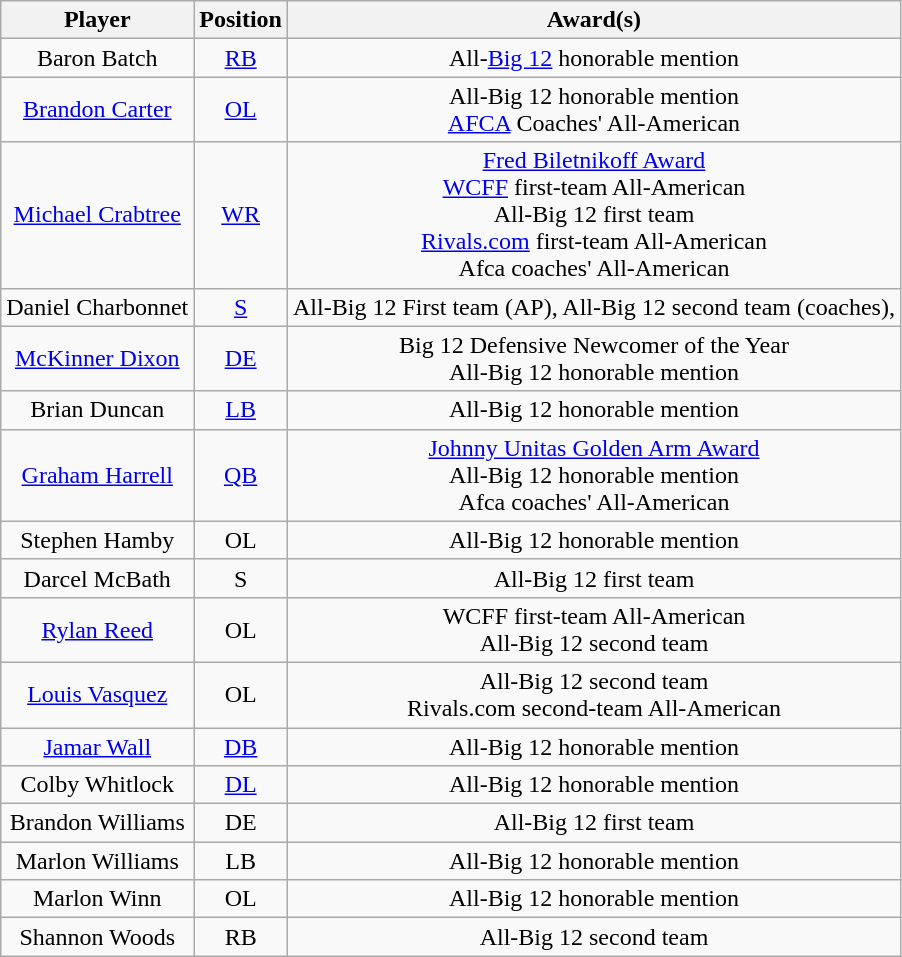<table class="wikitable sortable" style="text-align:center">
<tr>
<th>Player</th>
<th>Position</th>
<th>Award(s)</th>
</tr>
<tr>
<td>Baron Batch</td>
<td><a href='#'>RB</a></td>
<td>All-<a href='#'>Big 12</a> honorable mention</td>
</tr>
<tr>
<td><a href='#'>Brandon Carter</a></td>
<td><a href='#'>OL</a></td>
<td>All-Big 12 honorable mention<br><a href='#'>AFCA</a> Coaches' All-American</td>
</tr>
<tr>
<td><a href='#'>Michael Crabtree</a></td>
<td><a href='#'>WR</a></td>
<td><a href='#'>Fred Biletnikoff Award</a><br><a href='#'>WCFF</a> first-team All-American<br>All-Big 12 first team<br><a href='#'>Rivals.com</a> first-team All-American<br>Afca coaches' All-American</td>
</tr>
<tr>
<td>Daniel Charbonnet</td>
<td><a href='#'>S</a></td>
<td>All-Big 12 First team (AP), All-Big 12 second team (coaches),</td>
</tr>
<tr>
<td><a href='#'>McKinner Dixon</a></td>
<td><a href='#'>DE</a></td>
<td>Big 12 Defensive Newcomer of the Year<br>All-Big 12 honorable mention</td>
</tr>
<tr>
<td>Brian Duncan</td>
<td><a href='#'>LB</a></td>
<td>All-Big 12 honorable mention</td>
</tr>
<tr>
<td><a href='#'>Graham Harrell</a></td>
<td><a href='#'>QB</a></td>
<td><a href='#'>Johnny Unitas Golden Arm Award</a><br>All-Big 12 honorable mention<br>Afca coaches' All-American</td>
</tr>
<tr>
<td>Stephen Hamby</td>
<td>OL</td>
<td>All-Big 12 honorable mention</td>
</tr>
<tr>
<td>Darcel McBath</td>
<td>S</td>
<td>All-Big 12 first team</td>
</tr>
<tr>
<td><a href='#'>Rylan Reed</a></td>
<td>OL</td>
<td>WCFF first-team All-American<br>All-Big 12 second team</td>
</tr>
<tr>
<td><a href='#'>Louis Vasquez</a></td>
<td>OL</td>
<td>All-Big 12 second team<br>Rivals.com second-team All-American</td>
</tr>
<tr>
<td><a href='#'>Jamar Wall</a></td>
<td><a href='#'>DB</a></td>
<td>All-Big 12 honorable mention</td>
</tr>
<tr>
<td>Colby Whitlock</td>
<td><a href='#'>DL</a></td>
<td>All-Big 12 honorable mention</td>
</tr>
<tr>
<td>Brandon Williams</td>
<td>DE</td>
<td>All-Big 12 first team</td>
</tr>
<tr>
<td>Marlon Williams</td>
<td>LB</td>
<td>All-Big 12 honorable mention</td>
</tr>
<tr>
<td>Marlon Winn</td>
<td>OL</td>
<td>All-Big 12 honorable mention</td>
</tr>
<tr>
<td>Shannon Woods</td>
<td>RB</td>
<td>All-Big 12 second team</td>
</tr>
</table>
